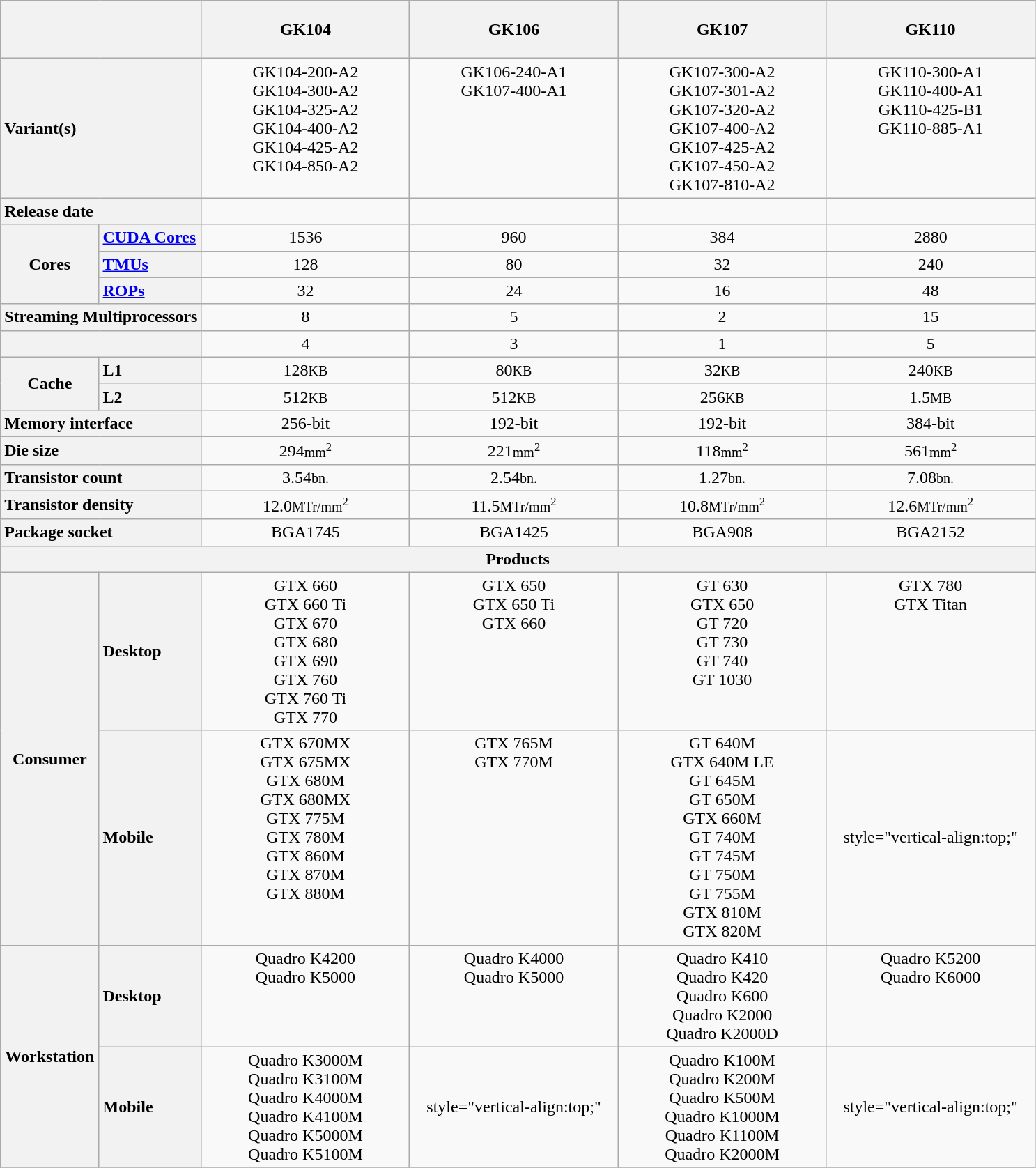<table class="wikitable" style="text-align:center; height:3em; white-space:nowrap;">
<tr>
<th colspan="2"></th>
<th style="width:12em; height:3em;">GK104</th>
<th style="width:12em; height:3em;">GK106</th>
<th style="width:12em; height:3em;">GK107</th>
<th style="width:12em; height:3em;">GK110</th>
</tr>
<tr>
<th colspan="2" style="text-align: left;">Variant(s)</th>
<td style="vertical-align:top;">GK104-200-A2 <br> GK104-300-A2 <br> GK104-325-A2 <br> GK104-400-A2 <br> GK104-425-A2 <br> GK104-850-A2</td>
<td style="vertical-align:top;">GK106-240-A1 <br> GK107-400-A1</td>
<td style="vertical-align:top;">GK107-300-A2 <br> GK107-301-A2 <br> GK107-320-A2 <br> GK107-400-A2 <br> GK107-425-A2 <br> GK107-450-A2 <br> GK107-810-A2</td>
<td style="vertical-align:top;">GK110-300-A1 <br> GK110-400-A1<br> GK110-425-B1 <br> GK110-885-A1</td>
</tr>
<tr>
<th colspan="2" style="text-align: left;">Release date</th>
<td></td>
<td></td>
<td></td>
<td></td>
</tr>
<tr>
<th rowspan="3">Cores</th>
<th style="text-align: left;"><a href='#'>CUDA Cores</a></th>
<td>1536</td>
<td>960</td>
<td>384</td>
<td>2880</td>
</tr>
<tr>
<th style="text-align: left;"><a href='#'>TMUs</a></th>
<td>128</td>
<td>80</td>
<td>32</td>
<td>240</td>
</tr>
<tr>
<th style="text-align: left;"><a href='#'>ROPs</a></th>
<td>32</td>
<td>24</td>
<td>16</td>
<td>48</td>
</tr>
<tr>
<th colspan="2" style="text-align: left;">Streaming Multiprocessors</th>
<td>8</td>
<td>5</td>
<td>2</td>
<td>15</td>
</tr>
<tr>
<th colspan="2" style="text-align: left;"></th>
<td>4</td>
<td>3</td>
<td>1</td>
<td>5</td>
</tr>
<tr>
<th rowspan="2">Cache</th>
<th style="text-align: left;">L1</th>
<td>128<small>KB</small></td>
<td>80<small>KB</small></td>
<td>32<small>KB</small></td>
<td>240<small>KB</small></td>
</tr>
<tr>
<th style="text-align: left;">L2</th>
<td>512<small>KB</small></td>
<td>512<small>KB</small></td>
<td>256<small>KB</small></td>
<td>1.5<small>MB</small></td>
</tr>
<tr>
<th colspan="2" style="text-align: left;">Memory interface</th>
<td>256-bit</td>
<td>192-bit</td>
<td>192-bit</td>
<td>384-bit</td>
</tr>
<tr>
<th colspan="2" style="text-align: left;">Die size</th>
<td>294<small>mm<sup>2</sup></small></td>
<td>221<small>mm<sup>2</sup></small></td>
<td>118<small>mm<sup>2</sup></small></td>
<td>561<small>mm<sup>2</sup></small></td>
</tr>
<tr>
<th colspan="2" style="text-align: left;">Transistor count</th>
<td>3.54<small>bn.</small></td>
<td>2.54<small>bn.</small></td>
<td>1.27<small>bn.</small></td>
<td>7.08<small>bn.</small></td>
</tr>
<tr>
<th colspan="2" style="text-align: left;">Transistor density</th>
<td>12.0<small>MTr/mm<sup>2</sup></small></td>
<td>11.5<small>MTr/mm<sup>2</sup></small></td>
<td>10.8<small>MTr/mm<sup>2</sup></small></td>
<td>12.6<small>MTr/mm<sup>2</sup></small></td>
</tr>
<tr>
<th colspan="2" style="text-align: left;">Package socket</th>
<td>BGA1745</td>
<td>BGA1425</td>
<td>BGA908</td>
<td>BGA2152</td>
</tr>
<tr>
<th colspan="7">Products</th>
</tr>
<tr>
<th rowspan="2">Consumer</th>
<th style="text-align: left;">Desktop</th>
<td style="vertical-align:top;">GTX 660 <br> GTX 660 Ti <br> GTX 670 <br> GTX 680 <br> GTX 690 <br> GTX 760 <br> GTX 760 Ti <br> GTX 770</td>
<td style="vertical-align:top;">GTX 650 <br> GTX 650 Ti <br> GTX 660</td>
<td style="vertical-align:top;">GT 630 <br> GTX 650 <br> GT 720 <br> GT 730 <br> GT 740 <br> GT 1030</td>
<td style="vertical-align:top;">GTX 780 <br> GTX Titan</td>
</tr>
<tr>
<th style="text-align: left;">Mobile</th>
<td style="vertical-align:top;">GTX 670MX <br> GTX 675MX <br> GTX 680M <br> GTX 680MX <br> GTX 775M <br> GTX 780M <br> GTX 860M <br> GTX 870M <br> GTX 880M</td>
<td style="vertical-align:top;">GTX 765M <br> GTX 770M</td>
<td style="vertical-align:top;">GT 640M <br> GTX 640M LE <br> GT 645M <br> GT 650M <br> GTX 660M <br> GT 740M <br> GT 745M <br> GT 750M <br> GT 755M  <br> GTX 810M <br> GTX 820M</td>
<td>style="vertical-align:top;" </td>
</tr>
<tr>
<th rowspan="2">Workstation</th>
<th style="text-align: left;">Desktop</th>
<td style="vertical-align:top;">Quadro K4200 <br> Quadro K5000</td>
<td style="vertical-align:top;">Quadro K4000 <br> Quadro K5000</td>
<td style="vertical-align:top;">Quadro K410 <br> Quadro K420 <br> Quadro K600 <br> Quadro K2000 <br> Quadro K2000D</td>
<td style="vertical-align:top;">Quadro K5200 <br> Quadro K6000</td>
</tr>
<tr>
<th style="text-align: left;">Mobile</th>
<td style="vertical-align:top;">Quadro K3000M <br> Quadro K3100M <br> Quadro K4000M <br> Quadro K4100M <br> Quadro K5000M <br> Quadro K5100M</td>
<td>style="vertical-align:top;" </td>
<td style="vertical-align:top;">Quadro K100M <br> Quadro K200M <br> Quadro K500M <br> Quadro K1000M <br> Quadro K1100M <br> Quadro K2000M</td>
<td>style="vertical-align:top;" </td>
</tr>
<tr>
</tr>
</table>
